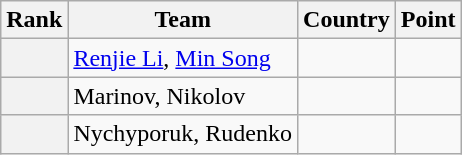<table class="wikitable sortable">
<tr>
<th>Rank</th>
<th>Team</th>
<th>Country</th>
<th>Point</th>
</tr>
<tr>
<th></th>
<td><a href='#'>Renjie Li</a>, <a href='#'>Min Song</a></td>
<td></td>
<td></td>
</tr>
<tr>
<th></th>
<td>Marinov, Nikolov</td>
<td></td>
<td></td>
</tr>
<tr>
<th></th>
<td>Nychyporuk, Rudenko</td>
<td></td>
<td></td>
</tr>
</table>
